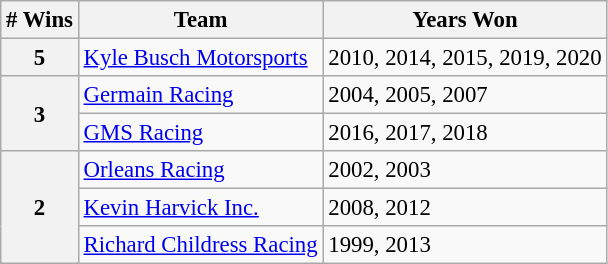<table class="wikitable" style="font-size: 95%;">
<tr>
<th># Wins</th>
<th>Team</th>
<th>Years Won</th>
</tr>
<tr>
<th>5</th>
<td><a href='#'>Kyle Busch Motorsports</a></td>
<td>2010, 2014, 2015, 2019, 2020</td>
</tr>
<tr>
<th rowspan="2">3</th>
<td><a href='#'>Germain Racing</a></td>
<td>2004, 2005, 2007</td>
</tr>
<tr>
<td><a href='#'>GMS Racing</a></td>
<td>2016, 2017, 2018</td>
</tr>
<tr>
<th rowspan="3">2</th>
<td><a href='#'>Orleans Racing</a></td>
<td>2002, 2003</td>
</tr>
<tr>
<td><a href='#'>Kevin Harvick Inc.</a></td>
<td>2008, 2012</td>
</tr>
<tr>
<td><a href='#'>Richard Childress Racing</a></td>
<td>1999, 2013</td>
</tr>
</table>
